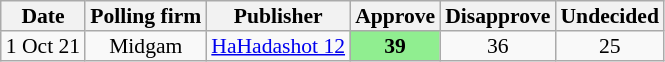<table class="wikitable sortable" style="text-align:center; font-size:90%; line-height:13px">
<tr>
<th>Date</th>
<th>Polling firm</th>
<th>Publisher</th>
<th>Approve</th>
<th>Disapprove</th>
<th>Undecided</th>
</tr>
<tr>
<td data-sort-value=2021-10-01>1 Oct 21</td>
<td>Midgam</td>
<td><a href='#'>HaHadashot 12</a></td>
<td style=background:lightgreen><strong>39</strong></td>
<td>36</td>
<td>25</td>
</tr>
</table>
